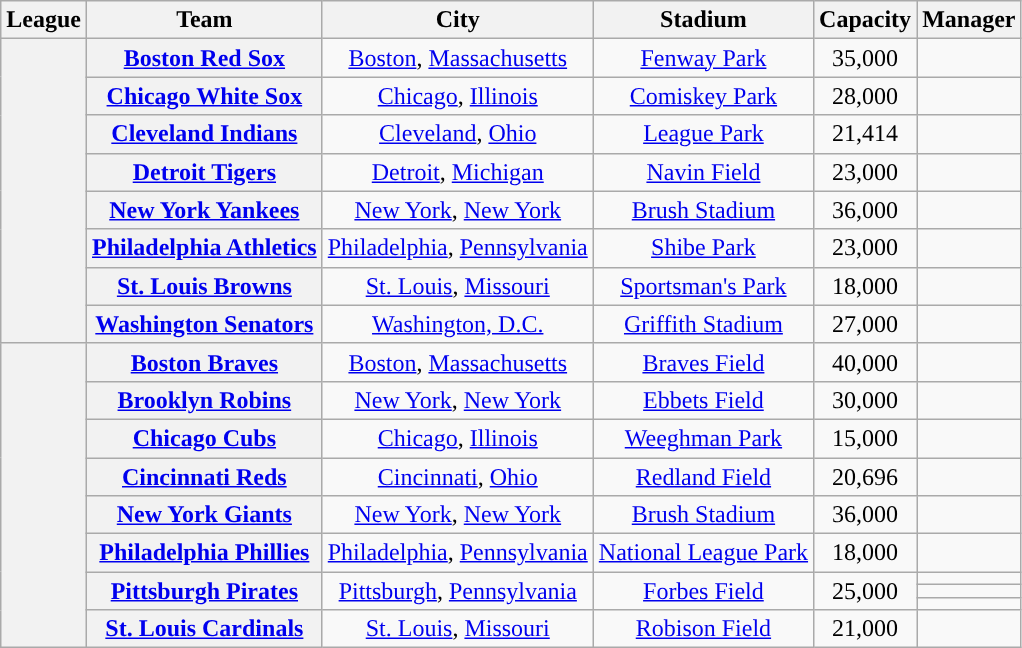<table class="wikitable sortable plainrowheaders" style="text-align:center;">
<tr>
<th scope="col">League</th>
<th scope="col">Team</th>
<th scope="col">City</th>
<th scope="col">Stadium</th>
<th scope="col">Capacity</th>
<th scope="col">Manager</th>
</tr>
<tr>
<th rowspan="8"></th>
<th scope="row"><a href='#'>Boston Red Sox</a></th>
<td><a href='#'>Boston</a>, <a href='#'>Massachusetts</a></td>
<td><a href='#'>Fenway Park</a></td>
<td>35,000</td>
<td></td>
</tr>
<tr>
<th scope="row"><a href='#'>Chicago White Sox</a></th>
<td><a href='#'>Chicago</a>, <a href='#'>Illinois</a></td>
<td><a href='#'>Comiskey Park</a></td>
<td>28,000</td>
<td></td>
</tr>
<tr>
<th scope="row"><a href='#'>Cleveland Indians</a></th>
<td><a href='#'>Cleveland</a>, <a href='#'>Ohio</a></td>
<td><a href='#'>League Park</a></td>
<td>21,414</td>
<td></td>
</tr>
<tr>
<th scope="row"><a href='#'>Detroit Tigers</a></th>
<td><a href='#'>Detroit</a>, <a href='#'>Michigan</a></td>
<td><a href='#'>Navin Field</a></td>
<td>23,000</td>
<td></td>
</tr>
<tr>
<th scope="row"><a href='#'>New York Yankees</a></th>
<td><a href='#'>New York</a>, <a href='#'>New York</a></td>
<td><a href='#'>Brush Stadium</a></td>
<td>36,000</td>
<td></td>
</tr>
<tr>
<th scope="row"><a href='#'>Philadelphia Athletics</a></th>
<td><a href='#'>Philadelphia</a>, <a href='#'>Pennsylvania</a></td>
<td><a href='#'>Shibe Park</a></td>
<td>23,000</td>
<td></td>
</tr>
<tr>
<th scope="row"><a href='#'>St. Louis Browns</a></th>
<td><a href='#'>St. Louis</a>, <a href='#'>Missouri</a></td>
<td><a href='#'>Sportsman's Park</a></td>
<td>18,000</td>
<td></td>
</tr>
<tr>
<th scope="row"><a href='#'>Washington Senators</a></th>
<td><a href='#'>Washington, D.C.</a></td>
<td><a href='#'>Griffith Stadium</a></td>
<td>27,000</td>
<td></td>
</tr>
<tr>
<th rowspan="10"></th>
<th scope="row"><a href='#'>Boston Braves</a></th>
<td><a href='#'>Boston</a>, <a href='#'>Massachusetts</a></td>
<td><a href='#'>Braves Field</a></td>
<td>40,000</td>
<td></td>
</tr>
<tr>
<th scope="row"><a href='#'>Brooklyn Robins</a></th>
<td><a href='#'>New York</a>, <a href='#'>New York</a></td>
<td><a href='#'>Ebbets Field</a></td>
<td>30,000</td>
<td></td>
</tr>
<tr>
<th scope="row"><a href='#'>Chicago Cubs</a></th>
<td><a href='#'>Chicago</a>, <a href='#'>Illinois</a></td>
<td><a href='#'>Weeghman Park</a></td>
<td>15,000</td>
<td></td>
</tr>
<tr>
<th scope="row"><a href='#'>Cincinnati Reds</a></th>
<td><a href='#'>Cincinnati</a>, <a href='#'>Ohio</a></td>
<td><a href='#'>Redland Field</a></td>
<td>20,696</td>
<td></td>
</tr>
<tr>
<th scope="row"><a href='#'>New York Giants</a></th>
<td><a href='#'>New York</a>, <a href='#'>New York</a></td>
<td><a href='#'>Brush Stadium</a></td>
<td>36,000</td>
<td></td>
</tr>
<tr>
<th scope="row"><a href='#'>Philadelphia Phillies</a></th>
<td><a href='#'>Philadelphia</a>, <a href='#'>Pennsylvania</a></td>
<td><a href='#'>National League Park</a></td>
<td>18,000</td>
<td></td>
</tr>
<tr>
<th rowspan="3" scope="row"><a href='#'>Pittsburgh Pirates</a></th>
<td rowspan="3"><a href='#'>Pittsburgh</a>, <a href='#'>Pennsylvania</a></td>
<td rowspan="3"><a href='#'>Forbes Field</a></td>
<td rowspan="3">25,000</td>
<td></td>
</tr>
<tr>
<td></td>
</tr>
<tr>
<td></td>
</tr>
<tr>
<th scope="row"><a href='#'>St. Louis Cardinals</a></th>
<td><a href='#'>St. Louis</a>, <a href='#'>Missouri</a></td>
<td><a href='#'>Robison Field</a></td>
<td>21,000</td>
<td></td>
</tr>
</table>
